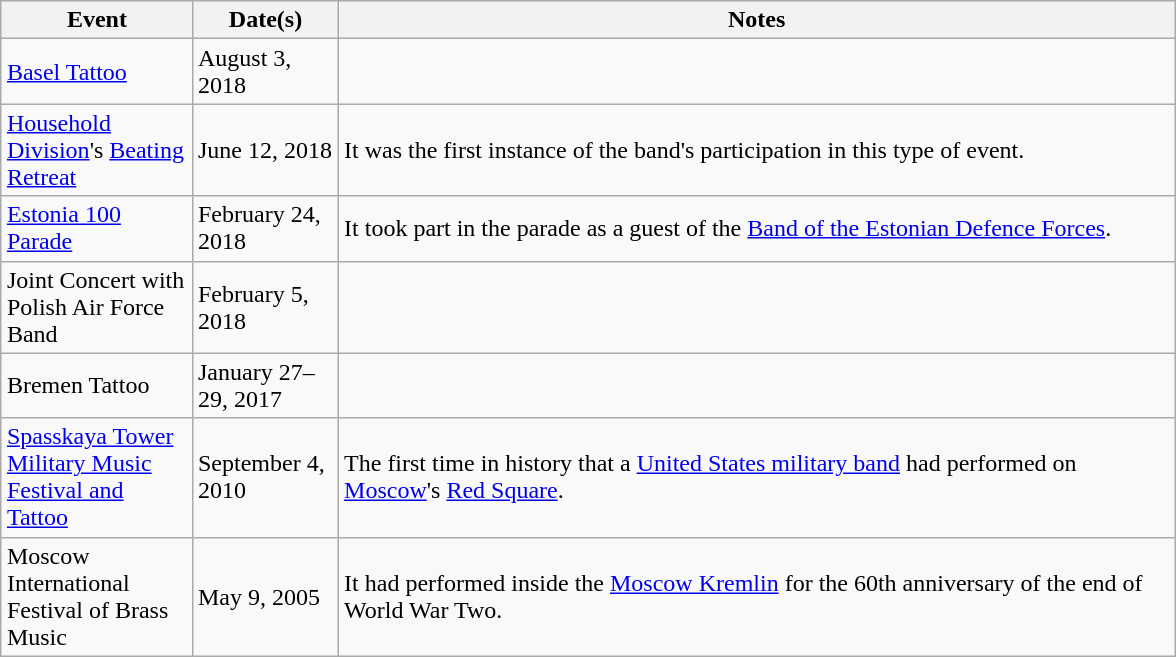<table class="wikitable" style="margin: 1em auto 1em auto">
<tr>
<th width=120>Event</th>
<th width=90>Date(s)</th>
<th width=550>Notes</th>
</tr>
<tr>
<td><a href='#'>Basel Tattoo</a></td>
<td>August 3, 2018</td>
<td></td>
</tr>
<tr>
<td><a href='#'>Household Division</a>'s <a href='#'>Beating Retreat</a></td>
<td>June 12, 2018</td>
<td>It was the first instance of the band's participation in this type of event.</td>
</tr>
<tr>
<td><a href='#'>Estonia 100 Parade</a></td>
<td>February 24, 2018</td>
<td>It took part in the parade as a guest of the <a href='#'>Band of the Estonian Defence Forces</a>.</td>
</tr>
<tr>
<td>Joint Concert with Polish Air Force Band</td>
<td>February 5, 2018</td>
<td></td>
</tr>
<tr>
<td>Bremen Tattoo</td>
<td>January 27–29, 2017</td>
<td></td>
</tr>
<tr>
<td><a href='#'>Spasskaya Tower Military Music Festival and Tattoo</a></td>
<td>September 4, 2010</td>
<td>The first time in history that a <a href='#'>United States military band</a> had performed on <a href='#'>Moscow</a>'s <a href='#'>Red Square</a>.</td>
</tr>
<tr>
<td>Moscow International Festival of Brass Music</td>
<td>May 9, 2005</td>
<td>It had performed inside the <a href='#'>Moscow Kremlin</a> for the 60th anniversary of the end of World War Two.</td>
</tr>
</table>
